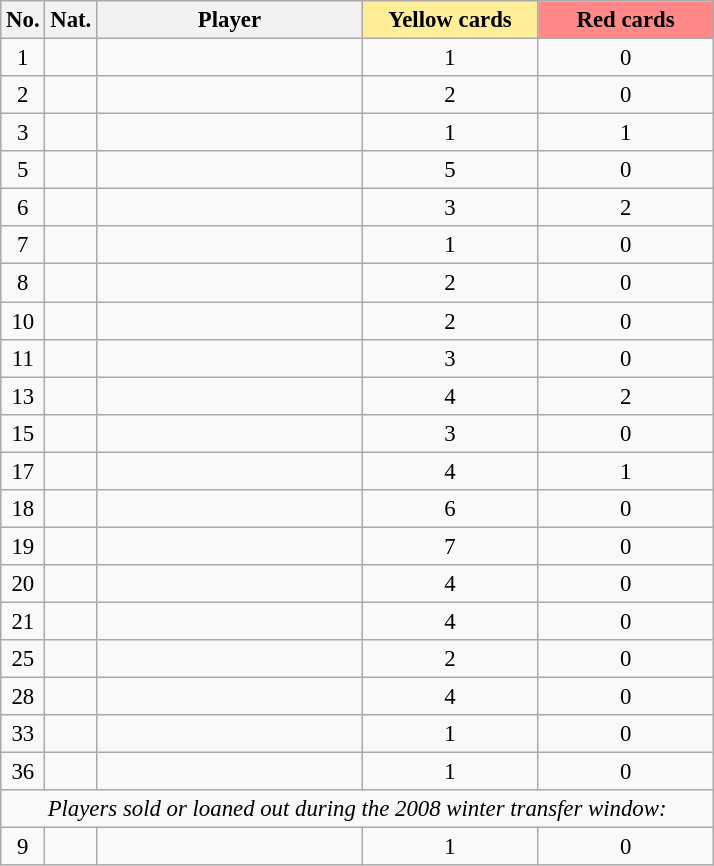<table class="wikitable sortable" style="text-align:center; font-size:95%;">
<tr>
<th class="unsortable" style="width:20px;">No.</th>
<th class="unsortable" style="width:24px;">Nat.</th>
<th style="width:170px;">Player</th>
<th style="width:110px; background:#fe9;"> Yellow cards</th>
<th style="width:110px; background:#ff8888;"> Red cards</th>
</tr>
<tr>
<td>1</td>
<td></td>
<td align="left"></td>
<td>1</td>
<td>0</td>
</tr>
<tr>
<td>2</td>
<td></td>
<td align="left"></td>
<td>2</td>
<td>0</td>
</tr>
<tr>
<td>3</td>
<td></td>
<td align="left"></td>
<td>1</td>
<td>1</td>
</tr>
<tr>
<td>5</td>
<td></td>
<td align="left"></td>
<td>5</td>
<td>0</td>
</tr>
<tr>
<td>6</td>
<td></td>
<td align="left"></td>
<td>3</td>
<td>2</td>
</tr>
<tr>
<td>7</td>
<td></td>
<td align="left"></td>
<td>1</td>
<td>0</td>
</tr>
<tr>
<td>8</td>
<td></td>
<td align="left"></td>
<td>2</td>
<td>0</td>
</tr>
<tr>
<td>10</td>
<td></td>
<td align="left"></td>
<td>2</td>
<td>0</td>
</tr>
<tr>
<td>11</td>
<td></td>
<td align="left"></td>
<td>3</td>
<td>0</td>
</tr>
<tr>
<td>13</td>
<td></td>
<td align="left"></td>
<td>4</td>
<td>2</td>
</tr>
<tr>
<td>15</td>
<td></td>
<td align="left"></td>
<td>3</td>
<td>0</td>
</tr>
<tr>
<td>17</td>
<td></td>
<td align="left"></td>
<td>4</td>
<td>1</td>
</tr>
<tr>
<td>18</td>
<td></td>
<td align="left"></td>
<td>6</td>
<td>0</td>
</tr>
<tr>
<td>19</td>
<td></td>
<td align="left"></td>
<td>7</td>
<td>0</td>
</tr>
<tr>
<td>20</td>
<td></td>
<td align="left"></td>
<td>4</td>
<td>0</td>
</tr>
<tr>
<td>21</td>
<td></td>
<td align="left"></td>
<td>4</td>
<td>0</td>
</tr>
<tr>
<td>25</td>
<td></td>
<td align="left"></td>
<td>2</td>
<td>0</td>
</tr>
<tr>
<td>28</td>
<td></td>
<td align="left"></td>
<td>4</td>
<td>0</td>
</tr>
<tr>
<td>33</td>
<td></td>
<td align="left"></td>
<td>1</td>
<td>0</td>
</tr>
<tr>
<td>36</td>
<td></td>
<td align="left"></td>
<td>1</td>
<td>0</td>
</tr>
<tr>
<td colspan="10"><em>Players sold or loaned out during the 2008 winter transfer window:</em></td>
</tr>
<tr>
<td>9</td>
<td></td>
<td align="left"></td>
<td>1</td>
<td>0</td>
</tr>
</table>
